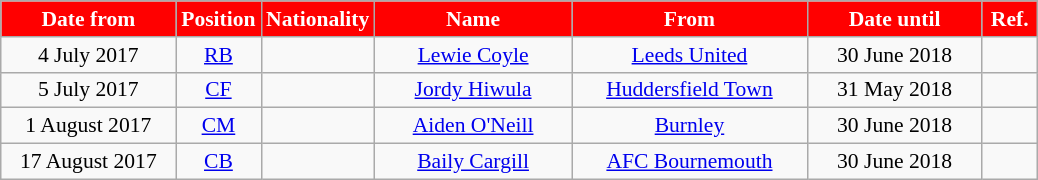<table class="wikitable"  style="text-align:center; font-size:90%; ">
<tr>
<th style="background:#FF0000; color:#FFFFFF; width:110px;">Date from</th>
<th style="background:#FF0000; color:#FFFFFF; width:50px;">Position</th>
<th style="background:#FF0000; color:#FFFFFF; width:50px;">Nationality</th>
<th style="background:#FF0000; color:#FFFFFF; width:125px;">Name</th>
<th style="background:#FF0000; color:#FFFFFF; width:150px;">From</th>
<th style="background:#FF0000; color:#FFFFFF; width:110px;">Date until</th>
<th style="background:#FF0000; color:#FFFFFF; width:30px;">Ref.</th>
</tr>
<tr>
<td>4 July 2017</td>
<td><a href='#'>RB</a></td>
<td></td>
<td><a href='#'>Lewie Coyle</a></td>
<td><a href='#'>Leeds United</a></td>
<td>30 June 2018</td>
<td></td>
</tr>
<tr>
<td>5 July 2017</td>
<td><a href='#'>CF</a></td>
<td></td>
<td><a href='#'>Jordy Hiwula</a></td>
<td><a href='#'>Huddersfield Town</a></td>
<td>31 May 2018</td>
<td></td>
</tr>
<tr>
<td>1 August 2017</td>
<td><a href='#'>CM</a></td>
<td></td>
<td><a href='#'>Aiden O'Neill</a></td>
<td><a href='#'>Burnley</a></td>
<td>30 June 2018</td>
<td></td>
</tr>
<tr>
<td>17 August 2017</td>
<td><a href='#'>CB</a></td>
<td></td>
<td><a href='#'>Baily Cargill</a></td>
<td><a href='#'>AFC Bournemouth</a></td>
<td>30 June 2018</td>
<td></td>
</tr>
</table>
